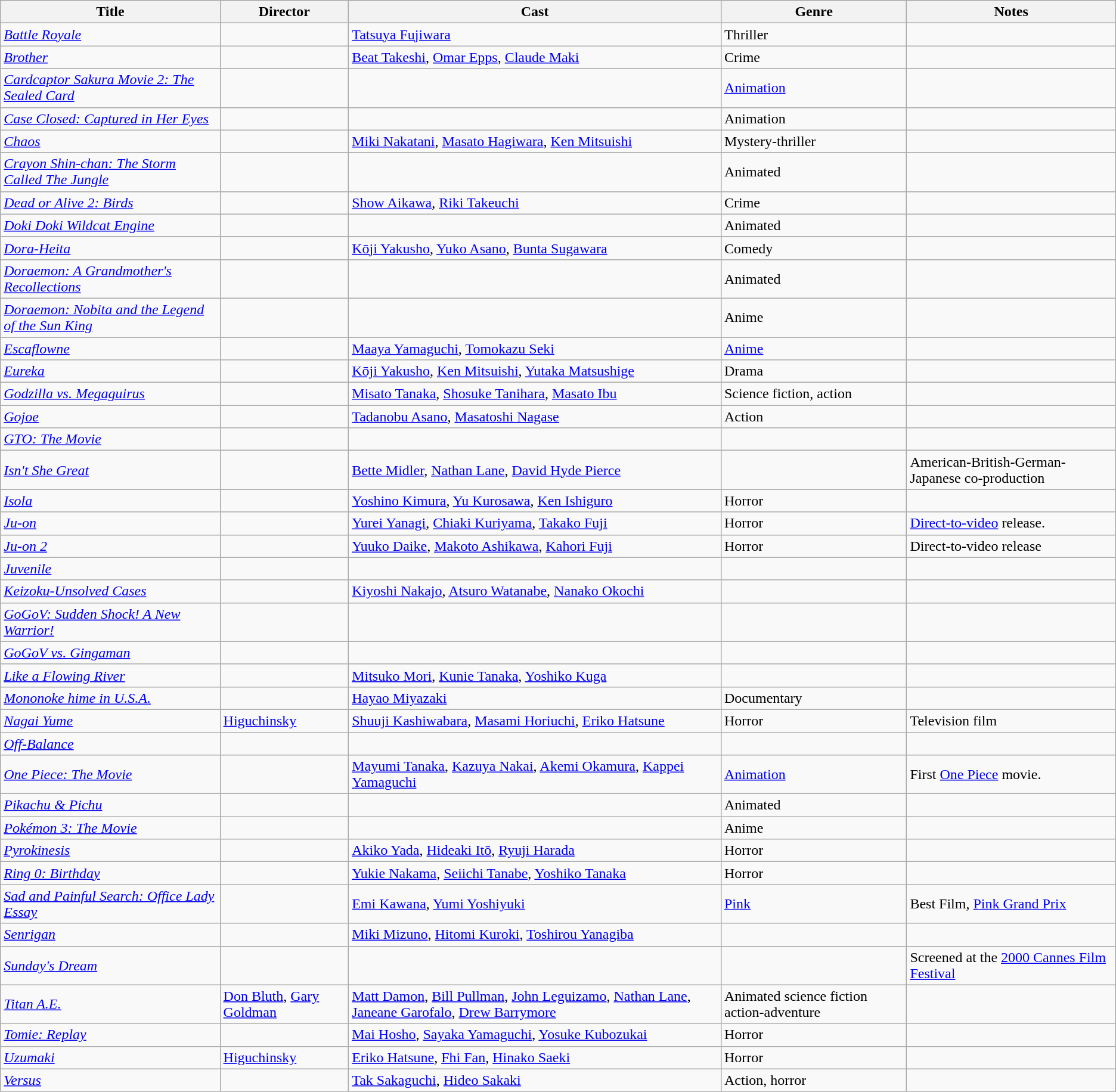<table class="wikitable sortable">
<tr>
<th>Title</th>
<th>Director</th>
<th>Cast</th>
<th>Genre</th>
<th>Notes</th>
</tr>
<tr>
<td><em><a href='#'>Battle Royale</a></em></td>
<td></td>
<td><a href='#'>Tatsuya Fujiwara</a></td>
<td>Thriller</td>
<td></td>
</tr>
<tr>
<td><em><a href='#'>Brother</a></em></td>
<td></td>
<td><a href='#'>Beat Takeshi</a>, <a href='#'>Omar Epps</a>, <a href='#'>Claude Maki</a></td>
<td>Crime</td>
<td></td>
</tr>
<tr>
<td><em><a href='#'>Cardcaptor Sakura Movie 2: The Sealed Card</a></em></td>
<td></td>
<td></td>
<td><a href='#'>Animation</a></td>
<td></td>
</tr>
<tr>
<td><em><a href='#'>Case Closed: Captured in Her Eyes</a></em></td>
<td></td>
<td></td>
<td>Animation</td>
<td></td>
</tr>
<tr>
<td><em><a href='#'>Chaos</a></em></td>
<td></td>
<td><a href='#'>Miki Nakatani</a>, <a href='#'>Masato Hagiwara</a>, <a href='#'>Ken Mitsuishi</a></td>
<td>Mystery-thriller</td>
<td></td>
</tr>
<tr>
<td><em><a href='#'>Crayon Shin-chan: The Storm Called The Jungle</a></em></td>
<td></td>
<td></td>
<td>Animated</td>
<td></td>
</tr>
<tr>
<td><em><a href='#'>Dead or Alive 2: Birds</a></em></td>
<td></td>
<td><a href='#'>Show Aikawa</a>, <a href='#'>Riki Takeuchi</a></td>
<td>Crime</td>
<td></td>
</tr>
<tr>
<td><em><a href='#'>Doki Doki Wildcat Engine</a></em></td>
<td></td>
<td></td>
<td>Animated</td>
<td></td>
</tr>
<tr>
<td><em><a href='#'>Dora-Heita</a></em></td>
<td></td>
<td><a href='#'>Kōji Yakusho</a>, <a href='#'>Yuko Asano</a>, <a href='#'>Bunta Sugawara</a></td>
<td>Comedy</td>
<td></td>
</tr>
<tr>
<td><em><a href='#'>Doraemon: A Grandmother's Recollections</a></em></td>
<td></td>
<td></td>
<td>Animated</td>
<td></td>
</tr>
<tr>
<td><em><a href='#'>Doraemon: Nobita and the Legend of the Sun King</a></em></td>
<td></td>
<td></td>
<td>Anime</td>
<td></td>
</tr>
<tr>
<td><em><a href='#'>Escaflowne</a></em></td>
<td></td>
<td><a href='#'>Maaya Yamaguchi</a>, <a href='#'>Tomokazu Seki</a></td>
<td><a href='#'>Anime</a></td>
<td></td>
</tr>
<tr>
<td><em><a href='#'>Eureka</a></em></td>
<td></td>
<td><a href='#'>Kōji Yakusho</a>, <a href='#'>Ken Mitsuishi</a>, <a href='#'>Yutaka Matsushige</a></td>
<td>Drama</td>
<td></td>
</tr>
<tr>
<td><em><a href='#'>Godzilla vs. Megaguirus</a></em></td>
<td></td>
<td><a href='#'>Misato Tanaka</a>, <a href='#'>Shosuke Tanihara</a>, <a href='#'>Masato Ibu</a></td>
<td>Science fiction, action</td>
<td></td>
</tr>
<tr>
<td><em><a href='#'>Gojoe</a></em></td>
<td></td>
<td><a href='#'>Tadanobu Asano</a>, <a href='#'>Masatoshi Nagase</a></td>
<td>Action</td>
<td></td>
</tr>
<tr>
<td><em><a href='#'>GTO: The Movie</a></em></td>
<td></td>
<td></td>
<td></td>
<td></td>
</tr>
<tr>
<td><em><a href='#'>Isn't She Great</a></em></td>
<td></td>
<td><a href='#'>Bette Midler</a>, <a href='#'>Nathan Lane</a>, <a href='#'>David Hyde Pierce</a></td>
<td></td>
<td>American-British-German-Japanese co-production</td>
</tr>
<tr>
<td><em><a href='#'>Isola</a></em></td>
<td></td>
<td><a href='#'>Yoshino Kimura</a>, <a href='#'>Yu Kurosawa</a>, <a href='#'>Ken Ishiguro</a></td>
<td>Horror</td>
<td></td>
</tr>
<tr>
<td><em><a href='#'>Ju-on</a></em></td>
<td></td>
<td><a href='#'>Yurei Yanagi</a>, <a href='#'>Chiaki Kuriyama</a>, <a href='#'>Takako Fuji</a></td>
<td>Horror</td>
<td><a href='#'>Direct-to-video</a> release.</td>
</tr>
<tr>
<td><em><a href='#'>Ju-on 2</a></em></td>
<td></td>
<td><a href='#'>Yuuko Daike</a>, <a href='#'>Makoto Ashikawa</a>, <a href='#'>Kahori Fuji</a></td>
<td>Horror</td>
<td>Direct-to-video release</td>
</tr>
<tr>
<td><em><a href='#'>Juvenile</a></em></td>
<td></td>
<td></td>
<td></td>
<td></td>
</tr>
<tr>
<td><em><a href='#'>Keizoku-Unsolved Cases</a></em></td>
<td></td>
<td><a href='#'>Kiyoshi Nakajo</a>, <a href='#'>Atsuro Watanabe</a>, <a href='#'>Nanako Okochi</a></td>
<td></td>
<td></td>
</tr>
<tr>
<td><em><a href='#'>GoGoV: Sudden Shock! A New Warrior!</a></em></td>
<td></td>
<td></td>
<td></td>
<td></td>
</tr>
<tr>
<td><em><a href='#'>GoGoV vs. Gingaman</a></em></td>
<td></td>
<td></td>
<td></td>
<td></td>
</tr>
<tr>
<td><em><a href='#'>Like a Flowing River</a></em></td>
<td></td>
<td><a href='#'>Mitsuko Mori</a>, <a href='#'>Kunie Tanaka</a>, <a href='#'>Yoshiko Kuga</a></td>
<td></td>
<td></td>
</tr>
<tr>
<td><em><a href='#'>Mononoke hime in U.S.A.</a></em></td>
<td></td>
<td><a href='#'>Hayao Miyazaki</a></td>
<td>Documentary</td>
<td></td>
</tr>
<tr>
<td><em><a href='#'>Nagai Yume</a></em></td>
<td><a href='#'>Higuchinsky</a></td>
<td><a href='#'>Shuuji Kashiwabara</a>, <a href='#'>Masami Horiuchi</a>, <a href='#'>Eriko Hatsune</a></td>
<td>Horror</td>
<td>Television film</td>
</tr>
<tr>
<td><em><a href='#'>Off-Balance</a></em></td>
<td></td>
<td></td>
<td></td>
<td></td>
</tr>
<tr>
<td><em><a href='#'>One Piece: The Movie</a></em></td>
<td></td>
<td><a href='#'>Mayumi Tanaka</a>, <a href='#'>Kazuya Nakai</a>, <a href='#'>Akemi Okamura</a>, <a href='#'>Kappei Yamaguchi</a></td>
<td><a href='#'>Animation</a></td>
<td>First <a href='#'>One Piece</a> movie.</td>
</tr>
<tr>
<td><em><a href='#'>Pikachu & Pichu</a></em></td>
<td></td>
<td></td>
<td>Animated</td>
<td></td>
</tr>
<tr>
<td><em><a href='#'>Pokémon 3: The Movie</a></em></td>
<td></td>
<td></td>
<td>Anime</td>
<td></td>
</tr>
<tr>
<td><em><a href='#'>Pyrokinesis</a></em></td>
<td></td>
<td><a href='#'>Akiko Yada</a>, <a href='#'>Hideaki Itō</a>, <a href='#'>Ryuji Harada</a></td>
<td>Horror</td>
<td></td>
</tr>
<tr>
<td><em><a href='#'>Ring 0: Birthday</a></em></td>
<td></td>
<td><a href='#'>Yukie Nakama</a>, <a href='#'>Seiichi Tanabe</a>, <a href='#'>Yoshiko Tanaka</a></td>
<td>Horror</td>
<td></td>
</tr>
<tr>
<td><em><a href='#'>Sad and Painful Search: Office Lady Essay</a></em></td>
<td></td>
<td><a href='#'>Emi Kawana</a>, <a href='#'>Yumi Yoshiyuki</a></td>
<td><a href='#'>Pink</a></td>
<td>Best Film, <a href='#'>Pink Grand Prix</a></td>
</tr>
<tr>
<td><em><a href='#'>Senrigan</a></em></td>
<td></td>
<td><a href='#'>Miki Mizuno</a>, <a href='#'>Hitomi Kuroki</a>, <a href='#'>Toshirou Yanagiba</a></td>
<td></td>
<td></td>
</tr>
<tr>
<td><em><a href='#'>Sunday's Dream</a></em></td>
<td></td>
<td></td>
<td></td>
<td>Screened at the <a href='#'>2000 Cannes Film Festival</a></td>
</tr>
<tr>
<td><em><a href='#'>Titan A.E.</a></em></td>
<td><a href='#'>Don Bluth</a>, <a href='#'>Gary Goldman</a></td>
<td><a href='#'>Matt Damon</a>, <a href='#'>Bill Pullman</a>, <a href='#'>John Leguizamo</a>, <a href='#'>Nathan Lane</a>, <a href='#'>Janeane Garofalo</a>, <a href='#'>Drew Barrymore</a></td>
<td>Animated science fiction action-adventure</td>
<td></td>
</tr>
<tr>
<td><em><a href='#'>Tomie: Replay</a></em></td>
<td></td>
<td><a href='#'>Mai Hosho</a>, <a href='#'>Sayaka Yamaguchi</a>, <a href='#'>Yosuke Kubozukai</a></td>
<td>Horror</td>
<td></td>
</tr>
<tr>
<td><em><a href='#'>Uzumaki</a></em></td>
<td><a href='#'>Higuchinsky</a></td>
<td><a href='#'>Eriko Hatsune</a>, <a href='#'>Fhi Fan</a>, <a href='#'>Hinako Saeki</a></td>
<td>Horror</td>
<td></td>
</tr>
<tr>
<td><em><a href='#'>Versus</a></em></td>
<td></td>
<td><a href='#'>Tak Sakaguchi</a>, <a href='#'>Hideo Sakaki</a></td>
<td>Action, horror</td>
<td></td>
</tr>
</table>
